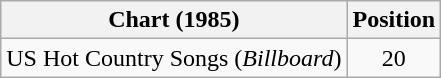<table class="wikitable">
<tr>
<th>Chart (1985)</th>
<th>Position</th>
</tr>
<tr>
<td>US Hot Country Songs (<em>Billboard</em>)</td>
<td align="center">20</td>
</tr>
</table>
